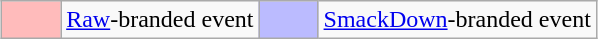<table class="wikitable" style="margin: 0 auto">
<tr>
<td style="background:#FBB; width:2em"></td>
<td><a href='#'>Raw</a>-branded event</td>
<td style="background:#BBF; width:2em"></td>
<td><a href='#'>SmackDown</a>-branded event</td>
</tr>
</table>
